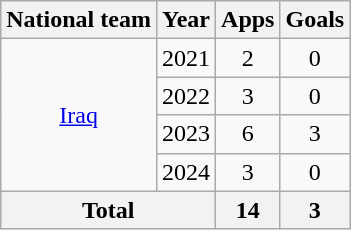<table class=wikitable style=text-align:center>
<tr>
<th>National team</th>
<th>Year</th>
<th>Apps</th>
<th>Goals</th>
</tr>
<tr>
<td rowspan="4"><a href='#'>Iraq</a></td>
<td>2021</td>
<td>2</td>
<td>0</td>
</tr>
<tr>
<td>2022</td>
<td>3</td>
<td>0</td>
</tr>
<tr>
<td>2023</td>
<td>6</td>
<td>3</td>
</tr>
<tr>
<td>2024</td>
<td>3</td>
<td>0</td>
</tr>
<tr>
<th colspan="2">Total</th>
<th>14</th>
<th>3</th>
</tr>
</table>
